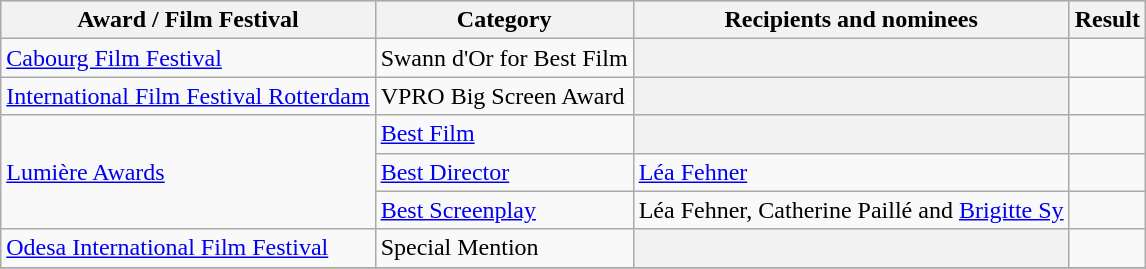<table class="wikitable plainrowheaders sortable">
<tr style="background:#ccc; text-align:center;">
<th scope="col">Award / Film Festival</th>
<th scope="col">Category</th>
<th scope="col">Recipients and nominees</th>
<th scope="col">Result</th>
</tr>
<tr>
<td><a href='#'>Cabourg Film Festival</a></td>
<td>Swann d'Or for Best Film</td>
<th></th>
<td></td>
</tr>
<tr>
<td><a href='#'>International Film Festival Rotterdam</a></td>
<td>VPRO Big Screen Award</td>
<th></th>
<td></td>
</tr>
<tr>
<td rowspan=3><a href='#'>Lumière Awards</a></td>
<td><a href='#'>Best Film</a></td>
<th></th>
<td></td>
</tr>
<tr>
<td><a href='#'>Best Director</a></td>
<td><a href='#'>Léa Fehner</a></td>
<td></td>
</tr>
<tr>
<td><a href='#'>Best Screenplay</a></td>
<td>Léa Fehner, Catherine Paillé and <a href='#'>Brigitte Sy</a></td>
<td></td>
</tr>
<tr>
<td><a href='#'>Odesa International Film Festival</a></td>
<td>Special Mention</td>
<th></th>
<td></td>
</tr>
<tr>
</tr>
</table>
